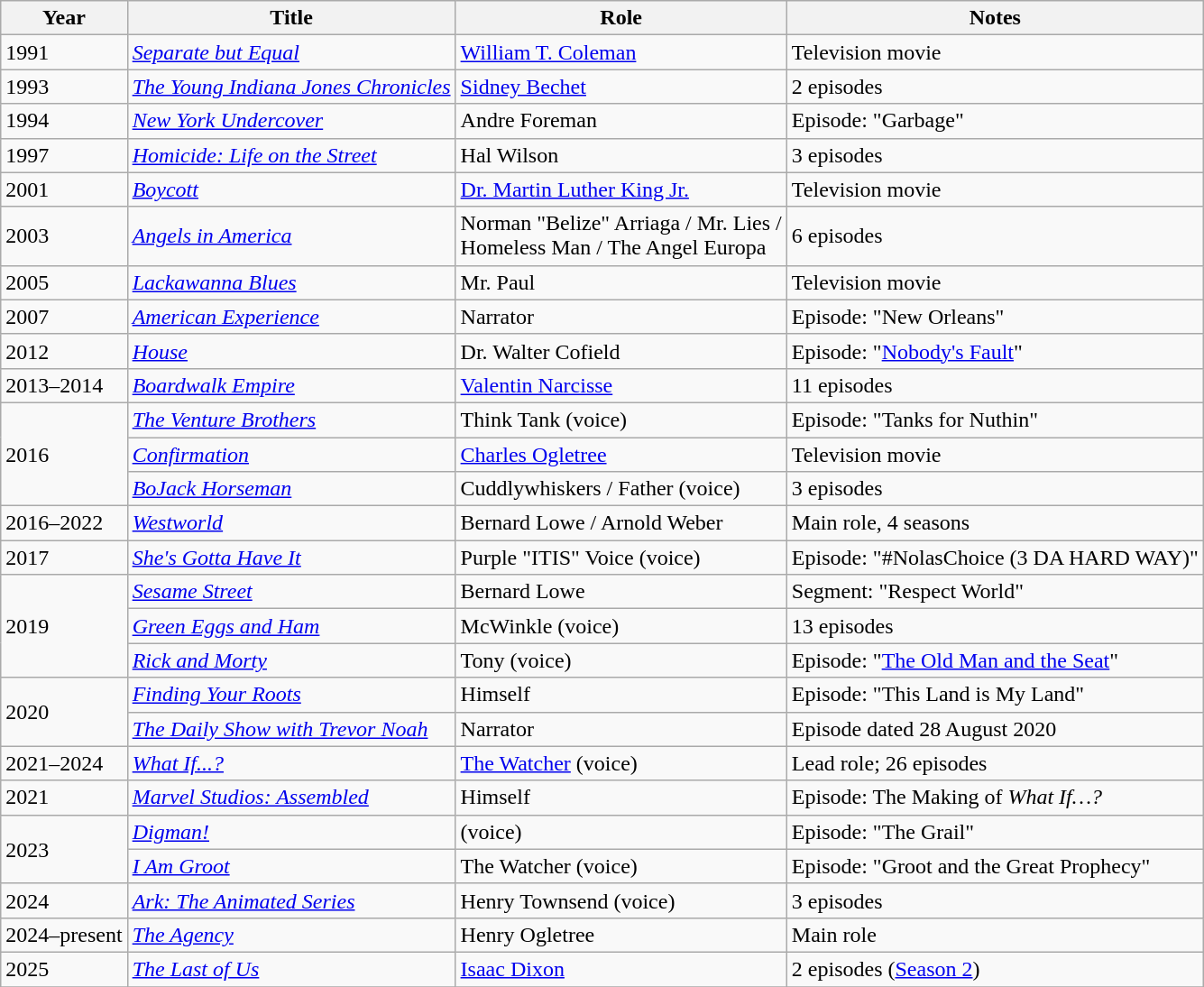<table class="wikitable sortable">
<tr>
<th>Year</th>
<th>Title</th>
<th>Role</th>
<th>Notes</th>
</tr>
<tr>
<td>1991</td>
<td><em><a href='#'>Separate but Equal</a></em></td>
<td><a href='#'>William T. Coleman</a></td>
<td>Television movie</td>
</tr>
<tr>
<td>1993</td>
<td><em><a href='#'>The Young Indiana Jones Chronicles</a></em></td>
<td><a href='#'>Sidney Bechet</a></td>
<td>2 episodes</td>
</tr>
<tr>
<td>1994</td>
<td><em><a href='#'>New York Undercover</a></em></td>
<td>Andre Foreman</td>
<td>Episode: "Garbage"</td>
</tr>
<tr>
<td>1997</td>
<td><em><a href='#'>Homicide: Life on the Street</a></em></td>
<td>Hal Wilson</td>
<td>3 episodes</td>
</tr>
<tr>
<td>2001</td>
<td><em><a href='#'>Boycott</a></em></td>
<td><a href='#'>Dr. Martin Luther King Jr.</a></td>
<td>Television movie</td>
</tr>
<tr>
<td>2003</td>
<td><em><a href='#'>Angels in America</a></em></td>
<td>Norman "Belize" Arriaga / Mr. Lies /<br>Homeless Man / The Angel Europa</td>
<td>6 episodes</td>
</tr>
<tr>
<td>2005</td>
<td><em><a href='#'>Lackawanna Blues</a></em></td>
<td>Mr. Paul</td>
<td>Television movie</td>
</tr>
<tr>
<td>2007</td>
<td><em><a href='#'>American Experience</a></em></td>
<td>Narrator</td>
<td>Episode: "New Orleans"</td>
</tr>
<tr>
<td>2012</td>
<td><em><a href='#'>House</a></em></td>
<td>Dr. Walter Cofield</td>
<td>Episode: "<a href='#'>Nobody's Fault</a>"</td>
</tr>
<tr>
<td>2013–2014</td>
<td><em><a href='#'>Boardwalk Empire</a></em></td>
<td><a href='#'>Valentin Narcisse</a></td>
<td>11 episodes</td>
</tr>
<tr>
<td rowspan="3">2016</td>
<td><em><a href='#'>The Venture Brothers</a></em></td>
<td>Think Tank (voice)</td>
<td>Episode: "Tanks for Nuthin"</td>
</tr>
<tr>
<td><em><a href='#'>Confirmation</a></em></td>
<td><a href='#'>Charles Ogletree</a></td>
<td>Television movie</td>
</tr>
<tr>
<td><em><a href='#'>BoJack Horseman</a></em></td>
<td>Cuddlywhiskers / Father (voice)</td>
<td>3 episodes</td>
</tr>
<tr>
<td>2016–2022</td>
<td><em><a href='#'>Westworld</a></em></td>
<td>Bernard Lowe / Arnold Weber</td>
<td>Main role, 4 seasons</td>
</tr>
<tr>
<td>2017</td>
<td><em><a href='#'>She's Gotta Have It</a></em></td>
<td>Purple "ITIS" Voice (voice)</td>
<td>Episode: "#NolasChoice (3 DA HARD WAY)"</td>
</tr>
<tr>
<td rowspan="3">2019</td>
<td><em><a href='#'>Sesame Street</a></em></td>
<td>Bernard Lowe</td>
<td>Segment: "Respect World"</td>
</tr>
<tr>
<td><em><a href='#'>Green Eggs and Ham</a></em></td>
<td>McWinkle (voice)</td>
<td>13 episodes</td>
</tr>
<tr>
<td><em><a href='#'>Rick and Morty</a></em></td>
<td>Tony (voice)</td>
<td>Episode: "<a href='#'>The Old Man and the Seat</a>"</td>
</tr>
<tr>
<td rowspan="2">2020</td>
<td><em><a href='#'>Finding Your Roots</a></em></td>
<td>Himself</td>
<td>Episode: "This Land is My Land"</td>
</tr>
<tr>
<td><em><a href='#'>The Daily Show with Trevor Noah</a></em></td>
<td>Narrator</td>
<td>Episode dated 28 August 2020</td>
</tr>
<tr>
<td>2021–2024</td>
<td><em><a href='#'>What If...?</a></em></td>
<td><a href='#'>The Watcher</a> (voice)</td>
<td>Lead role; 26 episodes</td>
</tr>
<tr>
<td>2021</td>
<td><em><a href='#'>Marvel Studios: Assembled</a></em></td>
<td>Himself</td>
<td>Episode: The Making of <em>What If…?</em></td>
</tr>
<tr>
<td rowspan="2">2023</td>
<td><em><a href='#'>Digman!</a></em></td>
<td>(voice)</td>
<td>Episode: "The Grail"</td>
</tr>
<tr>
<td><em><a href='#'>I Am Groot</a></em></td>
<td>The Watcher (voice)</td>
<td>Episode: "Groot and the Great Prophecy"</td>
</tr>
<tr>
<td>2024</td>
<td><em><a href='#'>Ark: The Animated Series</a></em></td>
<td>Henry Townsend (voice)</td>
<td>3 episodes</td>
</tr>
<tr>
<td>2024–present</td>
<td><em><a href='#'>The Agency</a></em></td>
<td>Henry Ogletree</td>
<td>Main role</td>
</tr>
<tr>
<td>2025</td>
<td><em><a href='#'>The Last of Us</a></em></td>
<td><a href='#'>Isaac Dixon</a></td>
<td>2 episodes (<a href='#'>Season 2</a>)</td>
</tr>
<tr>
</tr>
</table>
